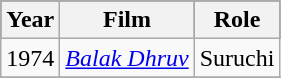<table class="wikitable sortable">
<tr style="background:#000;">
<th>Year</th>
<th>Film</th>
<th>Role</th>
</tr>
<tr>
<td>1974</td>
<td><em><a href='#'>Balak Dhruv</a></em></td>
<td>Suruchi</td>
</tr>
<tr>
</tr>
</table>
